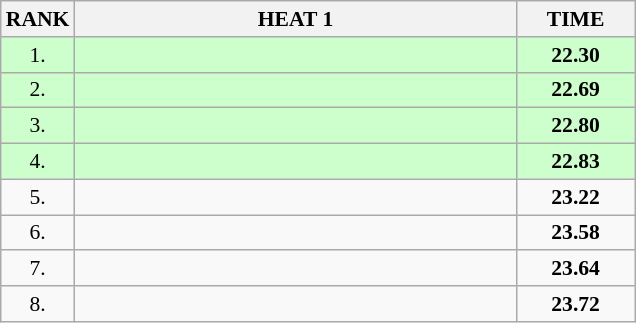<table class="wikitable" style="border-collapse: collapse; font-size: 90%;">
<tr>
<th>RANK</th>
<th style="width: 20em">HEAT 1</th>
<th style="width: 5em">TIME</th>
</tr>
<tr style="background:#ccffcc;">
<td align="center">1.</td>
<td></td>
<td align="center"><strong>22.30</strong></td>
</tr>
<tr style="background:#ccffcc;">
<td align="center">2.</td>
<td></td>
<td align="center"><strong>22.69</strong></td>
</tr>
<tr style="background:#ccffcc;">
<td align="center">3.</td>
<td></td>
<td align="center"><strong>22.80</strong></td>
</tr>
<tr style="background:#ccffcc;">
<td align="center">4.</td>
<td></td>
<td align="center"><strong>22.83</strong></td>
</tr>
<tr>
<td align="center">5.</td>
<td></td>
<td align="center"><strong>23.22</strong></td>
</tr>
<tr>
<td align="center">6.</td>
<td></td>
<td align="center"><strong>23.58</strong></td>
</tr>
<tr>
<td align="center">7.</td>
<td></td>
<td align="center"><strong>23.64</strong></td>
</tr>
<tr>
<td align="center">8.</td>
<td></td>
<td align="center"><strong>23.72</strong></td>
</tr>
</table>
